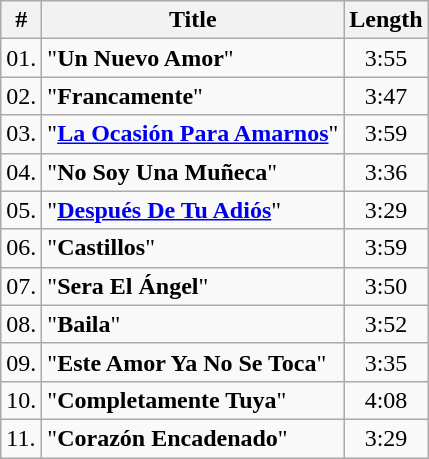<table class="wikitable">
<tr>
<th>#</th>
<th>Title</th>
<th>Length</th>
</tr>
<tr>
<td>01.</td>
<td>"<strong>Un Nuevo Amor</strong>"</td>
<td align="center">3:55</td>
</tr>
<tr>
<td>02.</td>
<td>"<strong>Francamente</strong>"</td>
<td align="center">3:47</td>
</tr>
<tr>
<td>03.</td>
<td>"<strong><a href='#'>La Ocasión Para Amarnos</a></strong>"</td>
<td align="center">3:59</td>
</tr>
<tr>
<td>04.</td>
<td>"<strong>No Soy Una Muñeca</strong>"</td>
<td align="center">3:36</td>
</tr>
<tr>
<td>05.</td>
<td>"<strong><a href='#'>Después De Tu Adiós</a></strong>"</td>
<td align="center">3:29</td>
</tr>
<tr>
<td>06.</td>
<td>"<strong>Castillos</strong>"</td>
<td align="center">3:59</td>
</tr>
<tr>
<td>07.</td>
<td>"<strong>Sera El Ángel</strong>"</td>
<td align="center">3:50</td>
</tr>
<tr>
<td>08.</td>
<td>"<strong>Baila</strong>"</td>
<td align="center">3:52</td>
</tr>
<tr>
<td>09.</td>
<td>"<strong>Este Amor Ya No Se Toca</strong>"</td>
<td align="center">3:35</td>
</tr>
<tr>
<td>10.</td>
<td>"<strong>Completamente Tuya</strong>"</td>
<td align="center">4:08</td>
</tr>
<tr>
<td>11.</td>
<td>"<strong>Corazón Encadenado</strong>"</td>
<td align="center">3:29</td>
</tr>
</table>
